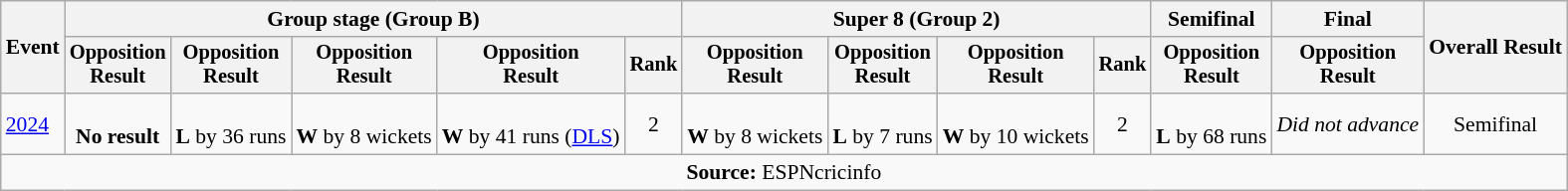<table class=wikitable style=font-size:90%;text-align:center>
<tr>
<th rowspan=2>Event</th>
<th colspan=5>Group stage (Group B)</th>
<th colspan=4>Super 8 (Group 2)</th>
<th>Semifinal</th>
<th>Final</th>
<th rowspan=2>Overall Result</th>
</tr>
<tr style=font-size:95%>
<th>Opposition<br>Result</th>
<th>Opposition<br>Result</th>
<th>Opposition<br>Result</th>
<th>Opposition<br>Result</th>
<th>Rank</th>
<th>Opposition<br>Result</th>
<th>Opposition<br>Result</th>
<th>Opposition<br>Result</th>
<th>Rank</th>
<th>Opposition<br>Result</th>
<th>Opposition<br>Result</th>
</tr>
<tr>
<td align=left><a href='#'>2024</a></td>
<td><br><strong>No result</strong></td>
<td><br><strong>L</strong> by 36 runs</td>
<td><br><strong>W</strong> by 8 wickets</td>
<td><br><strong>W</strong> by 41 runs (<a href='#'>DLS</a>)</td>
<td>2</td>
<td><br><strong>W</strong> by 8 wickets</td>
<td><br><strong>L</strong> by 7 runs</td>
<td><br><strong>W</strong> by 10 wickets</td>
<td>2</td>
<td><br><strong>L</strong> by 68 runs</td>
<td><em>Did not advance</em></td>
<td>Semifinal</td>
</tr>
<tr>
<td colspan="13"><strong>Source:</strong> ESPNcricinfo</td>
</tr>
</table>
